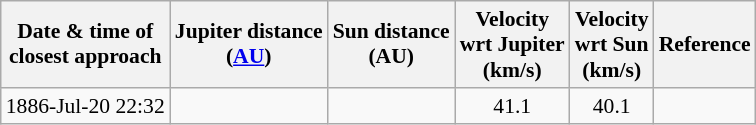<table class="wikitable" style="text-align: center; font-size: 0.9em;">
<tr>
<th>Date & time of<br>closest approach</th>
<th>Jupiter distance<br>(<a href='#'>AU</a>)</th>
<th>Sun distance<br>(AU)</th>
<th>Velocity<br>wrt Jupiter<br>(km/s)</th>
<th>Velocity<br>wrt Sun<br>(km/s)</th>
<th>Reference</th>
</tr>
<tr>
<td>1886-Jul-20 22:32</td>
<td></td>
<td></td>
<td>41.1</td>
<td>40.1</td>
<td><small></small></td>
</tr>
</table>
